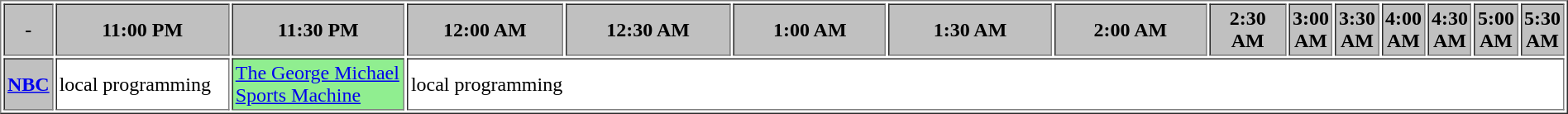<table border="1" cellpadding="2">
<tr>
<th bgcolor="#C0C0C0">-</th>
<th width="13%" bgcolor="#C0C0C0">11:00 PM</th>
<th width="14%" bgcolor="#C0C0C0">11:30 PM</th>
<th width="13%" bgcolor="#C0C0C0">12:00 AM</th>
<th width="14%" bgcolor="#C0C0C0">12:30 AM</th>
<th width="13%" bgcolor="#C0C0C0">1:00 AM</th>
<th width="14%" bgcolor="#C0C0C0">1:30 AM</th>
<th width="13%" bgcolor="#C0C0C0">2:00 AM</th>
<th width="14%" bgcolor="#C0C0C0">2:30 AM</th>
<th width="13%" bgcolor="#C0C0C0">3:00 AM</th>
<th width="14%" bgcolor="#C0C0C0">3:30 AM</th>
<th width="13%" bgcolor="#C0C0C0">4:00 AM</th>
<th width="14%" bgcolor="#C0C0C0">4:30 AM</th>
<th width="13%" bgcolor="#C0C0C0">5:00 AM</th>
<th width="14%" bgcolor="#C0C0C0">5:30 AM</th>
</tr>
<tr>
<th bgcolor="#C0C0C0"><a href='#'>NBC</a></th>
<td bgcolor="white">local programming</td>
<td bgcolor="lightgreen" colspan="1"><a href='#'>The George Michael Sports Machine</a></td>
<td bgcolor="white" colspan="12">local programming</td>
</tr>
</table>
